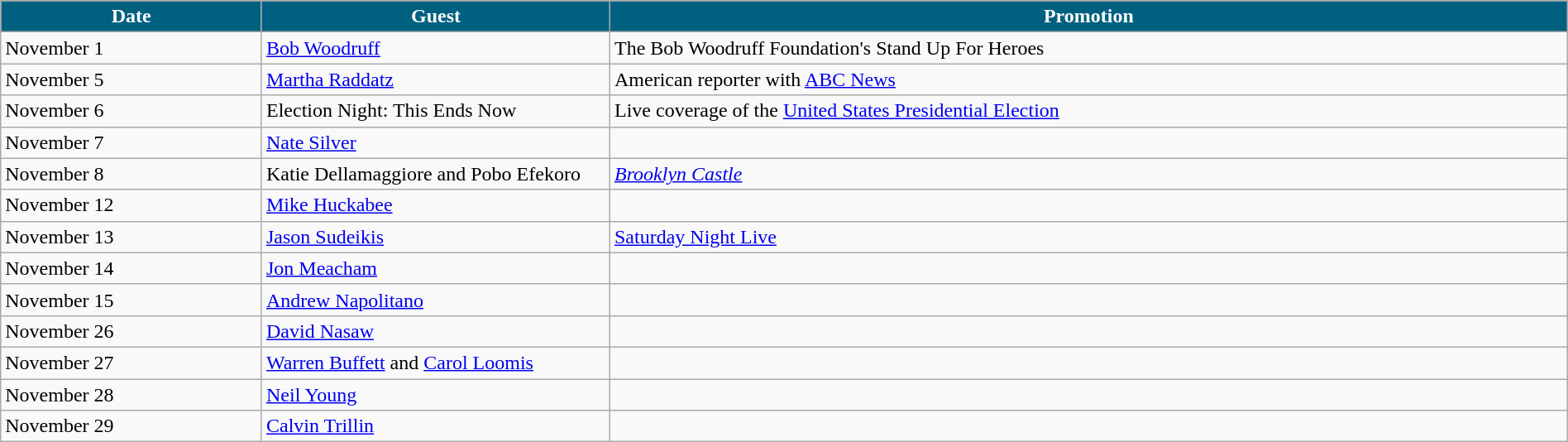<table class="wikitable" width="100%">
<tr bgcolor="#CCCCCC">
<th width="15%" style="background:#006080; color:#FFFFFF">Date</th>
<th width="20%" style="background:#006080; color:#FFFFFF">Guest</th>
<th width="55%" style="background:#006080; color:#FFFFFF">Promotion</th>
</tr>
<tr>
<td>November 1</td>
<td><a href='#'>Bob Woodruff</a></td>
<td>The Bob Woodruff Foundation's Stand Up For Heroes</td>
</tr>
<tr>
<td>November 5</td>
<td><a href='#'>Martha Raddatz</a></td>
<td>American reporter with <a href='#'>ABC News</a></td>
</tr>
<tr>
<td>November 6</td>
<td>Election Night: This Ends Now</td>
<td>Live coverage of the <a href='#'>United States Presidential Election</a></td>
</tr>
<tr>
<td>November 7</td>
<td><a href='#'>Nate Silver</a></td>
<td></td>
</tr>
<tr>
<td>November 8</td>
<td>Katie Dellamaggiore and Pobo Efekoro</td>
<td><em><a href='#'>Brooklyn Castle</a></em></td>
</tr>
<tr>
<td>November 12</td>
<td><a href='#'>Mike Huckabee</a></td>
<td></td>
</tr>
<tr>
<td>November 13</td>
<td><a href='#'>Jason Sudeikis</a></td>
<td><a href='#'>Saturday Night Live</a></td>
</tr>
<tr>
<td>November 14</td>
<td><a href='#'>Jon Meacham</a></td>
<td></td>
</tr>
<tr>
<td>November 15</td>
<td><a href='#'>Andrew Napolitano</a></td>
<td></td>
</tr>
<tr>
<td>November 26</td>
<td><a href='#'>David Nasaw</a></td>
<td></td>
</tr>
<tr>
<td>November 27</td>
<td><a href='#'>Warren Buffett</a> and <a href='#'>Carol Loomis</a></td>
<td></td>
</tr>
<tr>
<td>November 28</td>
<td><a href='#'>Neil Young</a></td>
<td></td>
</tr>
<tr>
<td>November 29</td>
<td><a href='#'>Calvin Trillin</a></td>
<td></td>
</tr>
</table>
